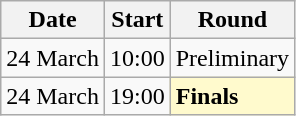<table class=wikitable>
<tr>
<th>Date</th>
<th>Start</th>
<th>Round</th>
</tr>
<tr>
<td>24 March</td>
<td>10:00</td>
<td>Preliminary</td>
</tr>
<tr>
<td>24 March</td>
<td>19:00</td>
<td style=background:lemonchiffon><strong>Finals</strong></td>
</tr>
</table>
